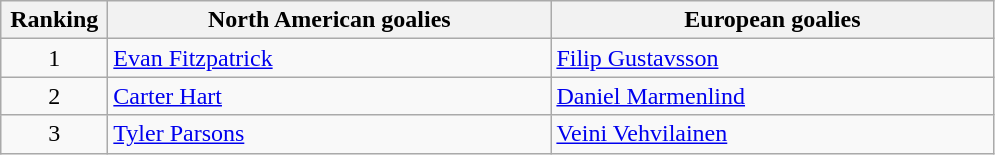<table class="wikitable">
<tr>
<th style="width:4em;">Ranking</th>
<th style="width:18em;">North American goalies</th>
<th style="width:18em;">European goalies</th>
</tr>
<tr>
<td style="text-align:center;">1</td>
<td> <a href='#'>Evan Fitzpatrick</a></td>
<td> <a href='#'>Filip Gustavsson</a></td>
</tr>
<tr>
<td style="text-align:center;">2</td>
<td> <a href='#'>Carter Hart</a></td>
<td> <a href='#'>Daniel Marmenlind</a></td>
</tr>
<tr>
<td style="text-align:center;">3</td>
<td> <a href='#'>Tyler Parsons</a></td>
<td> <a href='#'>Veini Vehvilainen</a></td>
</tr>
</table>
